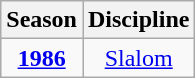<table class="wikitable" style="text-align:center;">
<tr>
<th>Season</th>
<th>Discipline</th>
</tr>
<tr>
<td rowspan="1"><strong><a href='#'>1986</a></strong></td>
<td><a href='#'>Slalom</a></td>
</tr>
</table>
